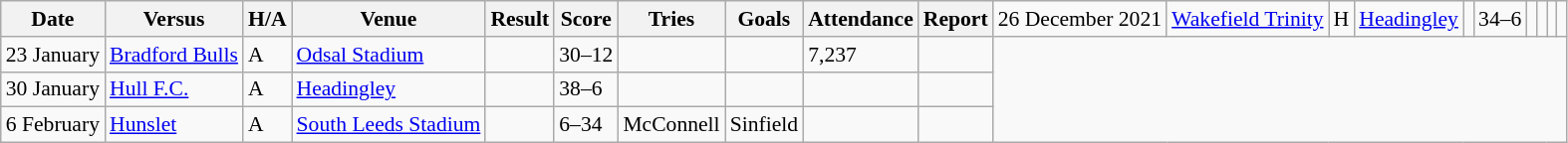<table class="wikitable defaultleft col3center col6center col9right" style="font-size:90%;">
<tr>
<th>Date</th>
<th>Versus</th>
<th>H/A</th>
<th>Venue</th>
<th>Result</th>
<th>Score</th>
<th>Tries</th>
<th>Goals</th>
<th>Attendance</th>
<th>Report</th>
<td>26 December 2021</td>
<td> <a href='#'>Wakefield Trinity</a></td>
<td>H</td>
<td><a href='#'>Headingley</a></td>
<td></td>
<td>34–6</td>
<td></td>
<td></td>
<td></td>
<td></td>
</tr>
<tr>
<td>23 January</td>
<td> <a href='#'>Bradford Bulls</a></td>
<td>A</td>
<td><a href='#'>Odsal Stadium</a></td>
<td></td>
<td>30–12</td>
<td></td>
<td></td>
<td>7,237</td>
<td></td>
</tr>
<tr>
<td>30 January</td>
<td> <a href='#'>Hull F.C.</a></td>
<td>A</td>
<td><a href='#'>Headingley</a></td>
<td></td>
<td>38–6</td>
<td></td>
<td></td>
<td></td>
<td></td>
</tr>
<tr>
<td>6 February</td>
<td> <a href='#'>Hunslet</a></td>
<td>A</td>
<td><a href='#'>South Leeds Stadium</a></td>
<td></td>
<td>6–34</td>
<td>McConnell</td>
<td>Sinfield</td>
<td></td>
<td></td>
</tr>
</table>
